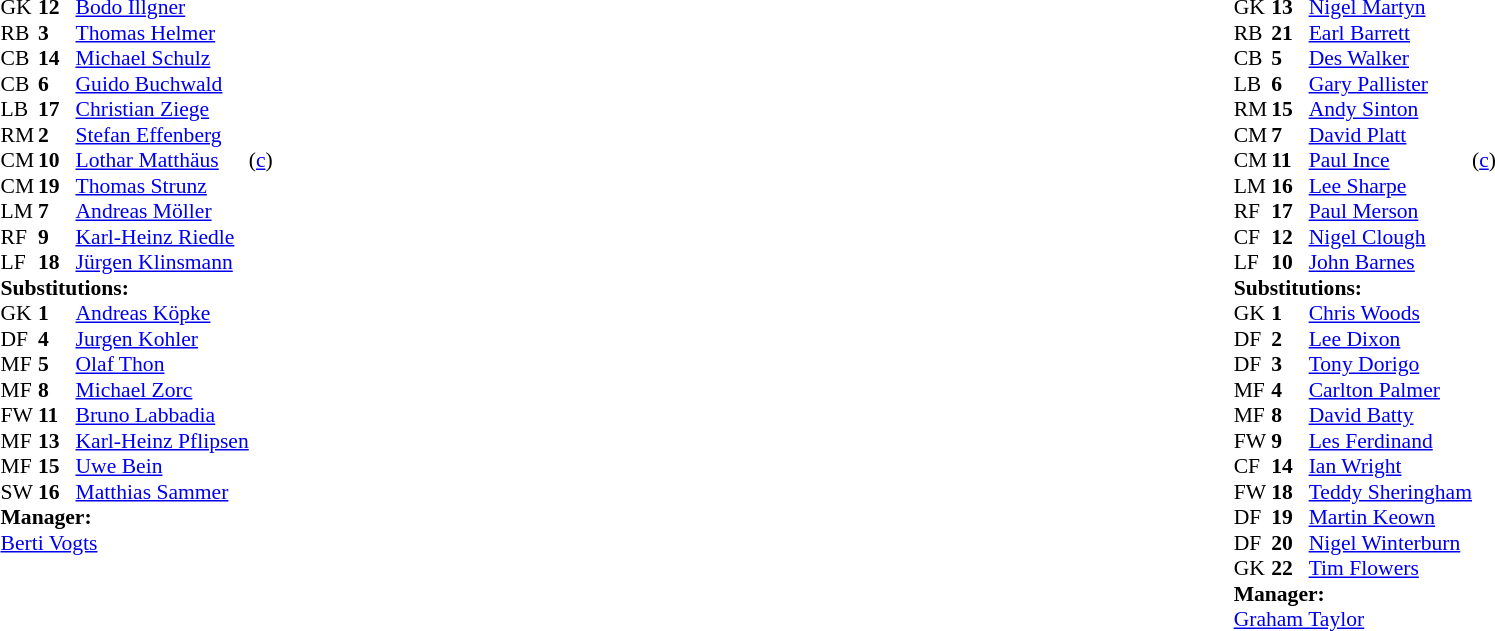<table style="width:100%;">
<tr>
<td style="vertical-align:top; width:40%;"><br><table style="font-size:90%" cellspacing="0" cellpadding="0">
<tr>
<th width="25"></th>
<th width="25"></th>
</tr>
<tr>
<td>GK</td>
<td><strong>12</strong></td>
<td><a href='#'>Bodo Illgner</a></td>
</tr>
<tr>
<td>RB</td>
<td><strong>3</strong></td>
<td><a href='#'>Thomas Helmer</a></td>
<td></td>
<td></td>
</tr>
<tr>
<td>CB</td>
<td><strong>14</strong></td>
<td><a href='#'>Michael Schulz</a></td>
</tr>
<tr>
<td>CB</td>
<td><strong>6</strong></td>
<td><a href='#'>Guido Buchwald</a></td>
</tr>
<tr>
<td>LB</td>
<td><strong>17</strong></td>
<td><a href='#'>Christian Ziege</a></td>
</tr>
<tr>
<td>RM</td>
<td><strong>2</strong></td>
<td><a href='#'>Stefan Effenberg</a></td>
<td></td>
<td></td>
</tr>
<tr>
<td>CM</td>
<td><strong>10</strong></td>
<td><a href='#'>Lothar Matthäus</a></td>
<td></td>
<td>(<a href='#'>c</a>)</td>
</tr>
<tr>
<td>CM</td>
<td><strong>19</strong></td>
<td><a href='#'>Thomas Strunz</a></td>
<td></td>
<td></td>
</tr>
<tr>
<td>LM</td>
<td><strong>7</strong></td>
<td><a href='#'>Andreas Möller</a></td>
<td></td>
<td></td>
</tr>
<tr>
<td>RF</td>
<td><strong>9</strong></td>
<td><a href='#'>Karl-Heinz Riedle</a></td>
<td></td>
<td></td>
</tr>
<tr>
<td>LF</td>
<td><strong>18</strong></td>
<td><a href='#'>Jürgen Klinsmann</a></td>
</tr>
<tr>
<td colspan=3><strong>Substitutions:</strong></td>
</tr>
<tr>
<td>GK</td>
<td><strong>1</strong></td>
<td><a href='#'>Andreas Köpke</a></td>
<td></td>
<td></td>
</tr>
<tr>
<td>DF</td>
<td><strong>4</strong></td>
<td><a href='#'>Jurgen Kohler</a></td>
<td></td>
<td></td>
</tr>
<tr>
<td>MF</td>
<td><strong>5</strong></td>
<td><a href='#'>Olaf Thon</a></td>
<td></td>
<td></td>
</tr>
<tr>
<td>MF</td>
<td><strong>8</strong></td>
<td><a href='#'>Michael Zorc</a></td>
<td></td>
<td></td>
</tr>
<tr>
<td>FW</td>
<td><strong>11</strong></td>
<td><a href='#'>Bruno Labbadia</a></td>
<td></td>
<td></td>
</tr>
<tr>
<td>MF</td>
<td><strong>13</strong></td>
<td><a href='#'>Karl-Heinz Pflipsen</a></td>
<td></td>
<td></td>
</tr>
<tr>
<td>MF</td>
<td><strong>15</strong></td>
<td><a href='#'>Uwe Bein</a></td>
<td></td>
<td></td>
</tr>
<tr>
<td>SW</td>
<td><strong>16</strong></td>
<td><a href='#'>Matthias Sammer</a></td>
<td></td>
<td></td>
</tr>
<tr>
<td colspan=3><strong>Manager:</strong></td>
</tr>
<tr>
<td colspan=3><a href='#'>Berti Vogts</a></td>
</tr>
</table>
</td>
<td valign="top" width="50%"><br><table style="font-size:90%; margin:auto;" cellspacing="0" cellpadding="0">
<tr>
<th width=25></th>
<th width=25></th>
</tr>
<tr>
<td>GK</td>
<td><strong>13</strong></td>
<td><a href='#'>Nigel Martyn</a></td>
</tr>
<tr>
<td>RB</td>
<td><strong>21</strong></td>
<td><a href='#'>Earl Barrett</a></td>
</tr>
<tr>
<td>CB</td>
<td><strong>5</strong></td>
<td><a href='#'>Des Walker</a></td>
<td></td>
</tr>
<tr>
<td>LB</td>
<td><strong>6</strong></td>
<td><a href='#'>Gary Pallister</a></td>
<td></td>
<td></td>
</tr>
<tr>
<td>RM</td>
<td><strong>15</strong></td>
<td><a href='#'>Andy Sinton</a></td>
<td></td>
<td></td>
</tr>
<tr>
<td>CM</td>
<td><strong>7</strong></td>
<td><a href='#'>David Platt</a></td>
<td></td>
</tr>
<tr>
<td>CM</td>
<td><strong>11</strong></td>
<td><a href='#'>Paul Ince</a></td>
<td></td>
<td>(<a href='#'>c</a>)</td>
</tr>
<tr>
<td>LM</td>
<td><strong>16</strong></td>
<td><a href='#'>Lee Sharpe</a></td>
<td></td>
<td></td>
</tr>
<tr>
<td>RF</td>
<td><strong>17</strong></td>
<td><a href='#'>Paul Merson</a></td>
<td></td>
<td></td>
</tr>
<tr>
<td>CF</td>
<td><strong>12</strong></td>
<td><a href='#'>Nigel Clough</a></td>
<td></td>
<td></td>
</tr>
<tr>
<td>LF</td>
<td><strong>10</strong></td>
<td><a href='#'>John Barnes</a></td>
</tr>
<tr>
<td colspan=3><strong>Substitutions:</strong></td>
</tr>
<tr>
<td>GK</td>
<td><strong>1</strong></td>
<td><a href='#'>Chris Woods</a></td>
<td></td>
<td></td>
</tr>
<tr>
<td>DF</td>
<td><strong>2</strong></td>
<td><a href='#'>Lee Dixon</a></td>
<td></td>
<td></td>
</tr>
<tr>
<td>DF</td>
<td><strong>3</strong></td>
<td><a href='#'>Tony Dorigo</a></td>
<td></td>
<td></td>
</tr>
<tr>
<td>MF</td>
<td><strong>4</strong></td>
<td><a href='#'>Carlton Palmer</a></td>
<td></td>
<td></td>
</tr>
<tr>
<td>MF</td>
<td><strong>8</strong></td>
<td><a href='#'>David Batty</a></td>
<td></td>
<td></td>
</tr>
<tr>
<td>FW</td>
<td><strong>9</strong></td>
<td><a href='#'>Les Ferdinand</a></td>
<td></td>
<td></td>
</tr>
<tr>
<td>CF</td>
<td><strong>14</strong></td>
<td><a href='#'>Ian Wright</a></td>
<td></td>
<td></td>
</tr>
<tr>
<td>FW</td>
<td><strong>18</strong></td>
<td><a href='#'>Teddy Sheringham</a></td>
<td></td>
<td></td>
</tr>
<tr>
<td>DF</td>
<td><strong>19</strong></td>
<td><a href='#'>Martin Keown</a></td>
<td></td>
<td></td>
</tr>
<tr>
<td>DF</td>
<td><strong>20</strong></td>
<td><a href='#'>Nigel Winterburn</a></td>
<td></td>
<td></td>
</tr>
<tr>
<td>GK</td>
<td><strong>22</strong></td>
<td><a href='#'>Tim Flowers</a></td>
<td></td>
<td></td>
</tr>
<tr>
<td colspan=3><strong>Manager:</strong></td>
</tr>
<tr>
<td colspan=3><a href='#'>Graham Taylor</a></td>
</tr>
</table>
</td>
</tr>
</table>
